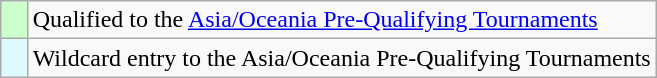<table class="wikitable" align=right>
<tr>
<td width=10px bgcolor=ccffcc></td>
<td>Qualified to the  <a href='#'>Asia/Oceania Pre-Qualifying Tournaments</a></td>
</tr>
<tr>
<td width=10px bgcolor=DDFBFF></td>
<td>Wildcard entry to the Asia/Oceania Pre-Qualifying Tournaments</td>
</tr>
</table>
